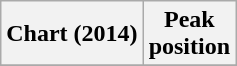<table class="wikitable plainrowheaders">
<tr>
<th>Chart (2014)</th>
<th>Peak<br>position</th>
</tr>
<tr>
</tr>
</table>
